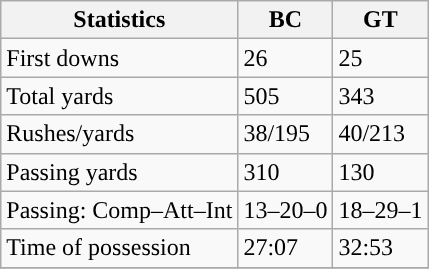<table class="wikitable" style="float: left;">
<tr>
<th>Statistics</th>
<th>BC</th>
<th>GT</th>
</tr>
<tr>
<td>First downs</td>
<td>26</td>
<td>25</td>
</tr>
<tr>
<td>Total yards</td>
<td>505</td>
<td>343</td>
</tr>
<tr>
<td>Rushes/yards</td>
<td>38/195</td>
<td>40/213</td>
</tr>
<tr>
<td>Passing yards</td>
<td>310</td>
<td>130</td>
</tr>
<tr>
<td>Passing: Comp–Att–Int</td>
<td>13–20–0</td>
<td>18–29–1</td>
</tr>
<tr>
<td>Time of possession</td>
<td>27:07</td>
<td>32:53</td>
</tr>
<tr>
</tr>
</table>
